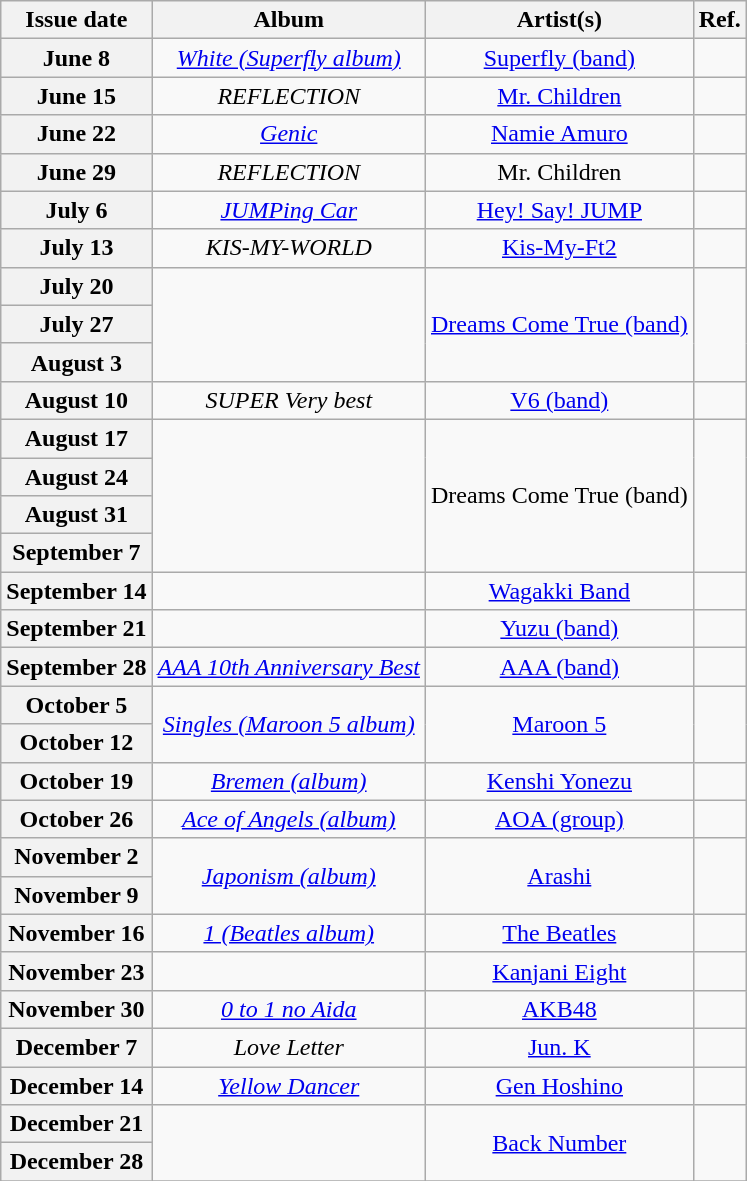<table class="wikitable plainrowheaders" style="text-align: center">
<tr>
<th>Issue date</th>
<th>Album</th>
<th>Artist(s)</th>
<th>Ref.</th>
</tr>
<tr>
<th scope="row">June 8</th>
<td><em><a href='#'>White (Superfly album)</a></em></td>
<td><a href='#'>Superfly (band)</a></td>
<td></td>
</tr>
<tr>
<th scope="row">June 15</th>
<td><em>REFLECTION</em></td>
<td><a href='#'>Mr. Children</a></td>
<td></td>
</tr>
<tr>
<th scope="row">June 22</th>
<td><em><a href='#'>Genic</a></em></td>
<td><a href='#'>Namie Amuro</a></td>
<td></td>
</tr>
<tr>
<th scope="row">June 29</th>
<td><em>REFLECTION</em></td>
<td>Mr. Children</td>
<td></td>
</tr>
<tr>
<th scope="row">July 6</th>
<td><em><a href='#'>JUMPing Car</a></em></td>
<td><a href='#'>Hey! Say! JUMP</a></td>
<td></td>
</tr>
<tr>
<th scope="row">July 13</th>
<td><em>KIS-MY-WORLD</em></td>
<td><a href='#'>Kis-My-Ft2</a></td>
<td></td>
</tr>
<tr>
<th scope="row">July 20</th>
<td rowspan=3></td>
<td rowspan=3><a href='#'>Dreams Come True (band)</a></td>
<td rowspan=3></td>
</tr>
<tr>
<th scope="row">July 27</th>
</tr>
<tr>
<th scope="row">August 3</th>
</tr>
<tr>
<th scope="row">August 10</th>
<td><em>SUPER Very best</em></td>
<td><a href='#'>V6 (band)</a></td>
<td></td>
</tr>
<tr>
<th scope="row">August 17</th>
<td rowspan=4></td>
<td rowspan=4>Dreams Come True (band)</td>
<td rowspan=4></td>
</tr>
<tr>
<th scope="row">August 24</th>
</tr>
<tr>
<th scope="row">August 31</th>
</tr>
<tr>
<th scope="row">September 7</th>
</tr>
<tr>
<th scope="row">September 14</th>
<td></td>
<td><a href='#'>Wagakki Band</a></td>
<td></td>
</tr>
<tr>
<th scope="row">September 21</th>
<td></td>
<td><a href='#'>Yuzu (band)</a></td>
<td></td>
</tr>
<tr>
<th scope="row">September 28</th>
<td><em><a href='#'>AAA 10th Anniversary Best</a></em></td>
<td><a href='#'>AAA (band)</a></td>
<td></td>
</tr>
<tr>
<th scope="row">October 5</th>
<td rowspan=2><em><a href='#'>Singles (Maroon 5 album)</a></em></td>
<td rowspan=2><a href='#'>Maroon 5</a></td>
<td rowspan=2></td>
</tr>
<tr>
<th scope="row">October 12</th>
</tr>
<tr>
<th scope="row">October 19</th>
<td><em><a href='#'>Bremen (album)</a></em></td>
<td><a href='#'>Kenshi Yonezu</a></td>
<td></td>
</tr>
<tr>
<th scope="row">October 26</th>
<td><em><a href='#'>Ace of Angels (album)</a></em></td>
<td><a href='#'>AOA (group)</a></td>
<td></td>
</tr>
<tr>
<th scope="row">November 2</th>
<td rowspan=2><em><a href='#'>Japonism (album)</a></em></td>
<td rowspan=2><a href='#'>Arashi</a></td>
<td rowspan=2></td>
</tr>
<tr>
<th scope="row">November 9</th>
</tr>
<tr>
<th scope="row">November 16</th>
<td><em><a href='#'>1 (Beatles album)</a></em></td>
<td><a href='#'>The Beatles</a></td>
<td></td>
</tr>
<tr>
<th scope="row">November 23</th>
<td></td>
<td><a href='#'>Kanjani Eight</a></td>
<td></td>
</tr>
<tr>
<th scope="row">November 30</th>
<td><em><a href='#'>0 to 1 no Aida</a></em></td>
<td><a href='#'>AKB48</a></td>
<td></td>
</tr>
<tr>
<th scope="row">December 7</th>
<td><em>Love Letter</em></td>
<td><a href='#'>Jun. K</a></td>
<td></td>
</tr>
<tr>
<th scope="row">December 14</th>
<td><em><a href='#'>Yellow Dancer</a></em></td>
<td><a href='#'>Gen Hoshino</a></td>
<td></td>
</tr>
<tr>
<th scope="row">December 21</th>
<td rowspan=2></td>
<td rowspan=2><a href='#'>Back Number</a></td>
<td rowspan=2></td>
</tr>
<tr>
<th scope="row">December 28</th>
</tr>
<tr>
</tr>
</table>
